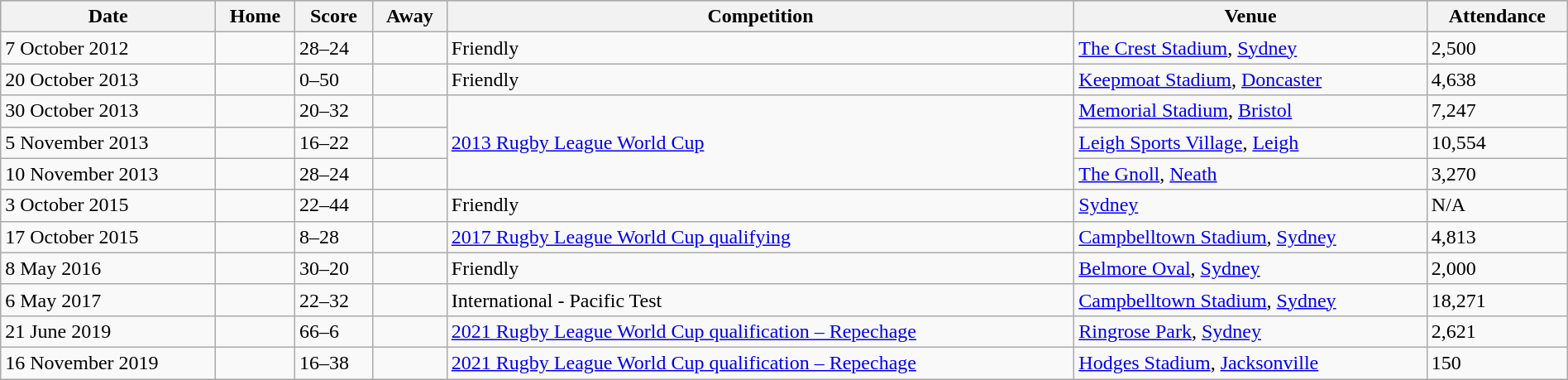<table class="wikitable" width=100%>
<tr bgcolor=#bdb76b>
<th>Date</th>
<th>Home</th>
<th>Score</th>
<th>Away</th>
<th>Competition</th>
<th>Venue</th>
<th>Attendance</th>
</tr>
<tr>
<td>7 October 2012</td>
<td></td>
<td>28–24</td>
<td></td>
<td>Friendly</td>
<td> <a href='#'>The Crest Stadium</a>, <a href='#'>Sydney</a></td>
<td>2,500</td>
</tr>
<tr>
<td>20 October 2013</td>
<td></td>
<td>0–50</td>
<td></td>
<td>Friendly</td>
<td> <a href='#'>Keepmoat Stadium</a>, <a href='#'>Doncaster</a></td>
<td>4,638</td>
</tr>
<tr>
<td>30 October 2013</td>
<td></td>
<td>20–32</td>
<td></td>
<td rowspan=3><a href='#'>2013 Rugby League World Cup</a></td>
<td> <a href='#'>Memorial Stadium</a>, <a href='#'>Bristol</a></td>
<td>7,247</td>
</tr>
<tr>
<td>5 November 2013</td>
<td></td>
<td>16–22</td>
<td></td>
<td> <a href='#'>Leigh Sports Village</a>, <a href='#'>Leigh</a></td>
<td>10,554</td>
</tr>
<tr>
<td>10 November 2013</td>
<td></td>
<td>28–24</td>
<td></td>
<td> <a href='#'>The Gnoll</a>, <a href='#'>Neath</a></td>
<td>3,270</td>
</tr>
<tr>
<td>3 October 2015</td>
<td></td>
<td>22–44</td>
<td></td>
<td>Friendly</td>
<td> <a href='#'>Sydney</a></td>
<td>N/A </td>
</tr>
<tr>
<td>17 October 2015</td>
<td></td>
<td>8–28</td>
<td></td>
<td><a href='#'>2017 Rugby League World Cup qualifying</a></td>
<td> <a href='#'>Campbelltown Stadium</a>, <a href='#'>Sydney</a></td>
<td>4,813</td>
</tr>
<tr>
<td>8 May 2016</td>
<td></td>
<td>30–20</td>
<td></td>
<td>Friendly</td>
<td> <a href='#'>Belmore Oval</a>, <a href='#'>Sydney</a></td>
<td>2,000</td>
</tr>
<tr>
<td>6 May 2017</td>
<td></td>
<td>22–32</td>
<td></td>
<td>International - Pacific Test</td>
<td> <a href='#'>Campbelltown Stadium</a>, <a href='#'>Sydney</a></td>
<td>18,271</td>
</tr>
<tr>
<td>21 June 2019</td>
<td></td>
<td>66–6</td>
<td></td>
<td><a href='#'>2021 Rugby League World Cup qualification – Repechage </a></td>
<td> <a href='#'>Ringrose Park</a>, <a href='#'>Sydney</a></td>
<td>2,621</td>
</tr>
<tr>
<td>16 November 2019</td>
<td></td>
<td>16–38</td>
<td></td>
<td><a href='#'>2021 Rugby League World Cup qualification – Repechage</a></td>
<td> <a href='#'>Hodges Stadium</a>, <a href='#'>Jacksonville</a></td>
<td>150</td>
</tr>
</table>
